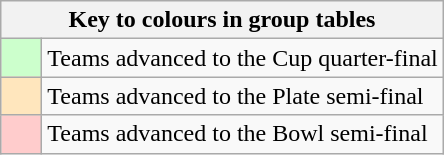<table class="wikitable" style="text-align: center;">
<tr>
<th colspan=2>Key to colours in group tables</th>
</tr>
<tr>
<td style="background:#ccffcc; width:20px;"></td>
<td align=left>Teams advanced to the Cup quarter-final</td>
</tr>
<tr>
<td style="background:#ffe6bd; width:20px;"></td>
<td align=left>Teams advanced to the Plate semi-final</td>
</tr>
<tr>
<td style="background:#fcc; width:20px;"></td>
<td align=left>Teams advanced to the Bowl semi-final</td>
</tr>
</table>
